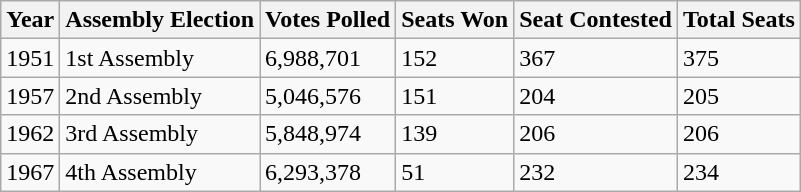<table class="wikitable">
<tr>
<th>Year</th>
<th>Assembly Election</th>
<th>Votes Polled</th>
<th>Seats Won</th>
<th>Seat Contested</th>
<th>Total Seats</th>
</tr>
<tr>
<td>1951</td>
<td>1st Assembly</td>
<td>6,988,701</td>
<td>152</td>
<td>367</td>
<td>375</td>
</tr>
<tr>
<td>1957</td>
<td>2nd Assembly</td>
<td>5,046,576</td>
<td>151</td>
<td>204</td>
<td>205</td>
</tr>
<tr>
<td>1962</td>
<td>3rd Assembly</td>
<td>5,848,974</td>
<td>139</td>
<td>206</td>
<td>206</td>
</tr>
<tr>
<td>1967</td>
<td>4th Assembly</td>
<td>6,293,378</td>
<td>51</td>
<td>232</td>
<td>234</td>
</tr>
</table>
